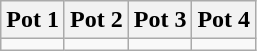<table class="wikitable">
<tr>
<th width=25%>Pot 1</th>
<th width=25%>Pot 2</th>
<th width=25%>Pot 3</th>
<th width=25%>Pot 4</th>
</tr>
<tr>
<td valign=top></td>
<td valign=top></td>
<td valign=top></td>
<td valign=top></td>
</tr>
</table>
